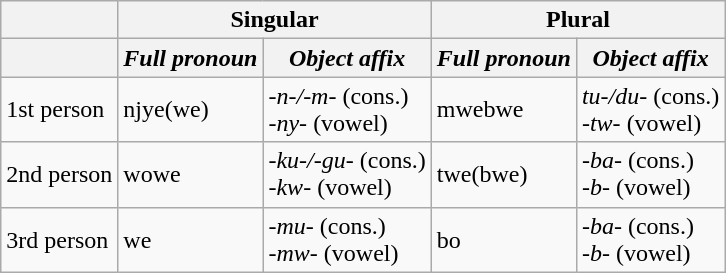<table class="wikitable">
<tr>
<th></th>
<th colspan=2>Singular</th>
<th colspan=2>Plural</th>
</tr>
<tr>
<th></th>
<th><em>Full pronoun</em></th>
<th><em>Object affix</em></th>
<th><em>Full pronoun</em></th>
<th><em>Object affix</em></th>
</tr>
<tr>
<td>1st person</td>
<td>njye(we)</td>
<td><em>-n-/-m-</em> (cons.)<br><em>-ny-</em> (vowel)</td>
<td>mwebwe</td>
<td><em>tu-/du-</em> (cons.)<br><em>-tw-</em> (vowel)</td>
</tr>
<tr>
<td>2nd person</td>
<td>wowe</td>
<td><em>-ku-/-gu-</em> (cons.)<br><em>-kw-</em> (vowel)</td>
<td>twe(bwe)</td>
<td><em>-ba-</em> (cons.)<br><em>-b-</em> (vowel)</td>
</tr>
<tr>
<td>3rd person</td>
<td>we</td>
<td><em>-mu-</em> (cons.)<br><em>-mw-</em> (vowel)</td>
<td>bo</td>
<td><em>-ba-</em> (cons.)<br><em>-b-</em> (vowel)</td>
</tr>
</table>
